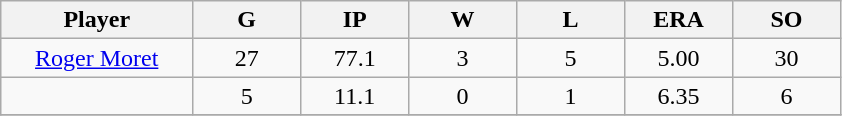<table class="wikitable sortable">
<tr>
<th bgcolor="#DDDDFF" width="16%">Player</th>
<th bgcolor="#DDDDFF" width="9%">G</th>
<th bgcolor="#DDDDFF" width="9%">IP</th>
<th bgcolor="#DDDDFF" width="9%">W</th>
<th bgcolor="#DDDDFF" width="9%">L</th>
<th bgcolor="#DDDDFF" width="9%">ERA</th>
<th bgcolor="#DDDDFF" width="9%">SO</th>
</tr>
<tr align="center">
<td><a href='#'>Roger Moret</a></td>
<td>27</td>
<td>77.1</td>
<td>3</td>
<td>5</td>
<td>5.00</td>
<td>30</td>
</tr>
<tr align=center>
<td></td>
<td>5</td>
<td>11.1</td>
<td>0</td>
<td>1</td>
<td>6.35</td>
<td>6</td>
</tr>
<tr align="center">
</tr>
</table>
